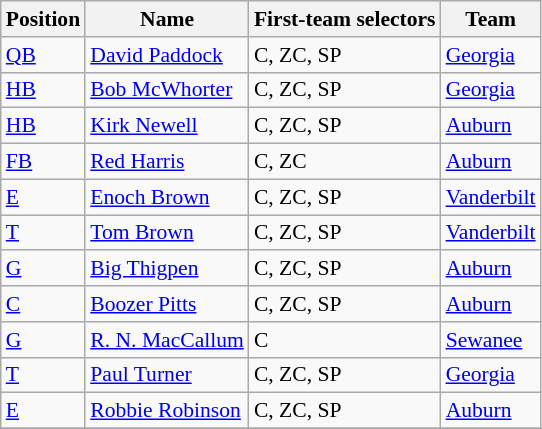<table class="wikitable" style="font-size: 90%">
<tr>
<th>Position</th>
<th>Name</th>
<th>First-team selectors</th>
<th>Team</th>
</tr>
<tr>
<td><a href='#'>QB</a></td>
<td><a href='#'>David Paddock</a></td>
<td>C, ZC, SP</td>
<td><a href='#'>Georgia</a></td>
</tr>
<tr>
<td><a href='#'>HB</a></td>
<td><a href='#'>Bob McWhorter</a></td>
<td>C, ZC, SP</td>
<td><a href='#'>Georgia</a></td>
</tr>
<tr>
<td><a href='#'>HB</a></td>
<td><a href='#'>Kirk Newell</a></td>
<td>C, ZC, SP</td>
<td><a href='#'>Auburn</a></td>
</tr>
<tr>
<td><a href='#'>FB</a></td>
<td><a href='#'>Red Harris</a></td>
<td>C, ZC</td>
<td><a href='#'>Auburn</a></td>
</tr>
<tr>
<td><a href='#'>E</a></td>
<td><a href='#'>Enoch Brown</a></td>
<td>C, ZC, SP</td>
<td><a href='#'>Vanderbilt</a></td>
</tr>
<tr>
<td><a href='#'>T</a></td>
<td><a href='#'>Tom Brown</a></td>
<td>C, ZC, SP</td>
<td><a href='#'>Vanderbilt</a></td>
</tr>
<tr>
<td><a href='#'>G</a></td>
<td><a href='#'>Big Thigpen</a></td>
<td>C, ZC, SP</td>
<td><a href='#'>Auburn</a></td>
</tr>
<tr>
<td><a href='#'>C</a></td>
<td><a href='#'>Boozer Pitts</a></td>
<td>C, ZC, SP</td>
<td><a href='#'>Auburn</a></td>
</tr>
<tr>
<td><a href='#'>G</a></td>
<td><a href='#'>R. N. MacCallum</a></td>
<td>C</td>
<td><a href='#'>Sewanee</a></td>
</tr>
<tr>
<td><a href='#'>T</a></td>
<td><a href='#'>Paul Turner</a></td>
<td>C, ZC, SP</td>
<td><a href='#'>Georgia</a></td>
</tr>
<tr>
<td><a href='#'>E</a></td>
<td><a href='#'>Robbie Robinson</a></td>
<td>C, ZC, SP</td>
<td><a href='#'>Auburn</a></td>
</tr>
<tr>
</tr>
</table>
